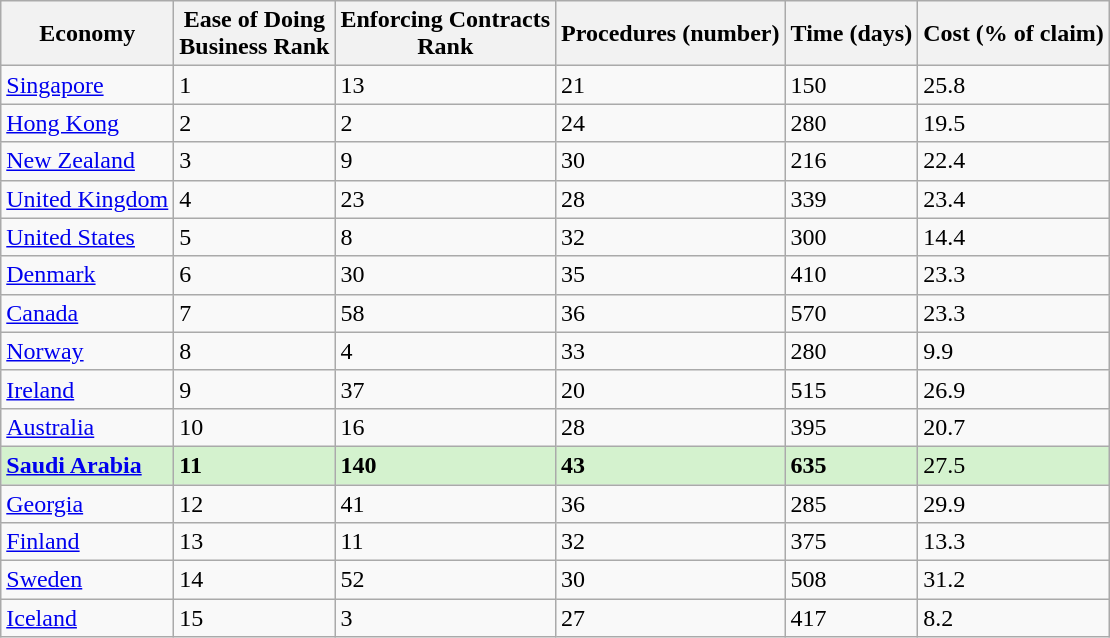<table class="wikitable sortable">
<tr>
<th>Economy</th>
<th>Ease of Doing<br>Business Rank</th>
<th>Enforcing Contracts<br>Rank</th>
<th>Procedures (number)</th>
<th>Time (days)</th>
<th>Cost (% of claim)</th>
</tr>
<tr>
<td><a href='#'>Singapore</a></td>
<td>1</td>
<td>13</td>
<td>21</td>
<td>150</td>
<td>25.8</td>
</tr>
<tr>
<td><a href='#'>Hong Kong</a></td>
<td>2</td>
<td>2</td>
<td>24</td>
<td>280</td>
<td>19.5</td>
</tr>
<tr>
<td><a href='#'>New Zealand</a></td>
<td>3</td>
<td>9</td>
<td>30</td>
<td>216</td>
<td>22.4</td>
</tr>
<tr>
<td><a href='#'>United Kingdom</a></td>
<td>4</td>
<td>23</td>
<td>28</td>
<td>339</td>
<td>23.4</td>
</tr>
<tr>
<td><a href='#'>United States</a></td>
<td>5</td>
<td>8</td>
<td>32</td>
<td>300</td>
<td>14.4</td>
</tr>
<tr>
<td><a href='#'>Denmark</a></td>
<td>6</td>
<td>30</td>
<td>35</td>
<td>410</td>
<td>23.3</td>
</tr>
<tr>
<td><a href='#'>Canada</a></td>
<td>7</td>
<td>58</td>
<td>36</td>
<td>570</td>
<td>23.3</td>
</tr>
<tr>
<td><a href='#'>Norway</a></td>
<td>8</td>
<td>4</td>
<td>33</td>
<td>280</td>
<td>9.9</td>
</tr>
<tr>
<td><a href='#'>Ireland</a></td>
<td>9</td>
<td>37</td>
<td>20</td>
<td>515</td>
<td>26.9</td>
</tr>
<tr>
<td><a href='#'>Australia</a></td>
<td>10</td>
<td>16</td>
<td>28</td>
<td>395</td>
<td>20.7</td>
</tr>
<tr bgcolor="#D4F2CE">
<td><strong><a href='#'>Saudi Arabia</a></strong></td>
<td><strong>11</strong></td>
<td><strong>140</strong></td>
<td><strong>43</strong></td>
<td><strong>635</strong></td>
<td>27.5</td>
</tr>
<tr>
<td><a href='#'>Georgia</a></td>
<td>12</td>
<td>41</td>
<td>36</td>
<td>285</td>
<td>29.9</td>
</tr>
<tr>
<td><a href='#'>Finland</a></td>
<td>13</td>
<td>11</td>
<td>32</td>
<td>375</td>
<td>13.3</td>
</tr>
<tr>
<td><a href='#'>Sweden</a></td>
<td>14</td>
<td>52</td>
<td>30</td>
<td>508</td>
<td>31.2</td>
</tr>
<tr>
<td><a href='#'>Iceland</a></td>
<td>15</td>
<td>3</td>
<td>27</td>
<td>417</td>
<td>8.2</td>
</tr>
</table>
